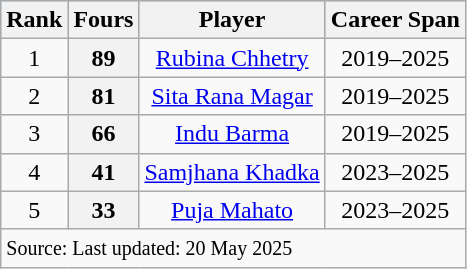<table class="wikitable" style="text-align: center;">
<tr style="background:#87cefa;">
<th>Rank</th>
<th>Fours</th>
<th>Player</th>
<th>Career Span</th>
</tr>
<tr>
<td>1</td>
<th>89</th>
<td><a href='#'>Rubina Chhetry</a></td>
<td>2019–2025</td>
</tr>
<tr>
<td>2</td>
<th>81</th>
<td><a href='#'>Sita Rana Magar</a></td>
<td>2019–2025</td>
</tr>
<tr>
<td>3</td>
<th>66</th>
<td><a href='#'>Indu Barma</a></td>
<td>2019–2025</td>
</tr>
<tr>
<td>4</td>
<th>41</th>
<td><a href='#'>Samjhana Khadka</a></td>
<td>2023–2025</td>
</tr>
<tr>
<td>5</td>
<th>33</th>
<td><a href='#'>Puja Mahato</a></td>
<td>2023–2025</td>
</tr>
<tr>
<td colspan="4" style="text-align:left;"><small>Source:  Last updated: 20 May 2025</small></td>
</tr>
</table>
